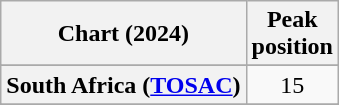<table class="wikitable sortable plainrowheaders" style="text-align:center">
<tr>
<th scope="col">Chart (2024)</th>
<th scope="col">Peak<br>position</th>
</tr>
<tr>
</tr>
<tr>
</tr>
<tr>
<th scope="row">South Africa (<a href='#'>TOSAC</a>)</th>
<td>15</td>
</tr>
<tr>
</tr>
<tr>
</tr>
</table>
